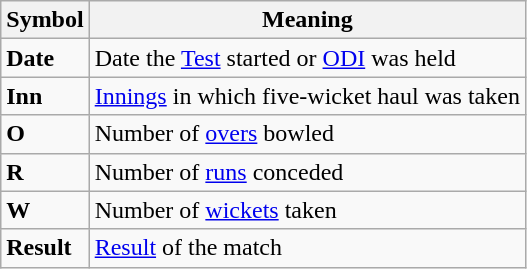<table class="wikitable">
<tr>
<th>Symbol</th>
<th>Meaning</th>
</tr>
<tr>
<td><strong>Date</strong></td>
<td>Date the <a href='#'>Test</a> started or <a href='#'>ODI</a> was held</td>
</tr>
<tr>
<td><strong>Inn</strong></td>
<td><a href='#'>Innings</a> in which five-wicket haul was taken</td>
</tr>
<tr>
<td><strong>O</strong></td>
<td>Number of <a href='#'>overs</a> bowled</td>
</tr>
<tr>
<td><strong>R</strong></td>
<td>Number of <a href='#'>runs</a> conceded</td>
</tr>
<tr>
<td><strong>W</strong></td>
<td>Number of <a href='#'>wickets</a> taken</td>
</tr>
<tr>
<td><strong>Result</strong></td>
<td><a href='#'>Result</a> of the match</td>
</tr>
</table>
